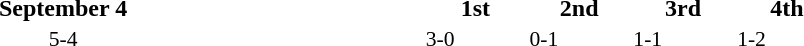<table width=60% cellspacing=1>
<tr>
<th width=20%></th>
<th width=16%>September 4</th>
<th width=20%></th>
<th width=8%>1st</th>
<th width=8%>2nd</th>
<th width=8%>3rd</th>
<th width=8%>4th</th>
</tr>
<tr style=font-size:90%>
<td align=right><strong></strong></td>
<td align=center>5-4</td>
<td></td>
<td>3-0</td>
<td>0-1</td>
<td>1-1</td>
<td>1-2</td>
</tr>
</table>
